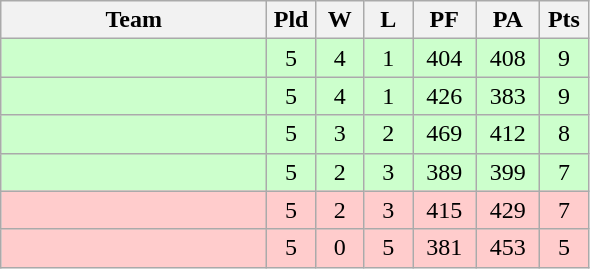<table class="wikitable" style="text-align:center;">
<tr>
<th width=170>Team</th>
<th width=25>Pld</th>
<th width=25>W</th>
<th width=25>L</th>
<th width=35>PF</th>
<th width=35>PA</th>
<th width=25>Pts</th>
</tr>
<tr bgcolor=#ccffcc>
<td align="left"></td>
<td>5</td>
<td>4</td>
<td>1</td>
<td>404</td>
<td>408</td>
<td>9</td>
</tr>
<tr bgcolor=#ccffcc>
<td align="left"></td>
<td>5</td>
<td>4</td>
<td>1</td>
<td>426</td>
<td>383</td>
<td>9</td>
</tr>
<tr bgcolor=#ccffcc>
<td align="left"></td>
<td>5</td>
<td>3</td>
<td>2</td>
<td>469</td>
<td>412</td>
<td>8</td>
</tr>
<tr bgcolor=#ccffcc>
<td align="left"></td>
<td>5</td>
<td>2</td>
<td>3</td>
<td>389</td>
<td>399</td>
<td>7</td>
</tr>
<tr bgcolor=#ffcccc>
<td align="left"></td>
<td>5</td>
<td>2</td>
<td>3</td>
<td>415</td>
<td>429</td>
<td>7</td>
</tr>
<tr bgcolor=#ffcccc>
<td align="left"></td>
<td>5</td>
<td>0</td>
<td>5</td>
<td>381</td>
<td>453</td>
<td>5</td>
</tr>
</table>
